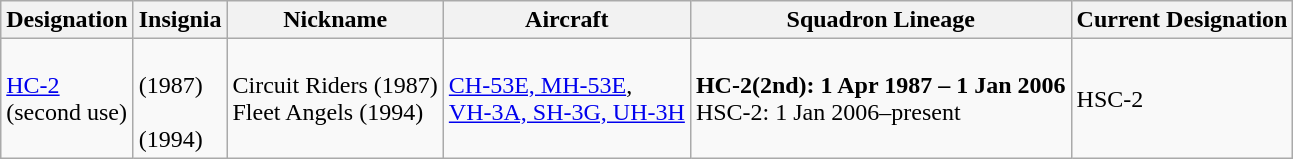<table class="wikitable">
<tr>
<th>Designation</th>
<th>Insignia</th>
<th>Nickname</th>
<th>Aircraft</th>
<th>Squadron Lineage</th>
<th>Current Designation</th>
</tr>
<tr>
<td><a href='#'>HC-2</a><br>(second use)</td>
<td><br>(1987)<br><br>(1994)</td>
<td style="white-space: nowrap;">Circuit Riders (1987)<br>Fleet Angels (1994)</td>
<td><a href='#'>CH-53E, MH-53E</a>,<br><a href='#'>VH-3A, SH-3G, UH-3H</a></td>
<td style="white-space: nowrap;"><strong>HC-2(2nd): 1 Apr 1987 – 1 Jan 2006</strong><br>HSC-2: 1 Jan 2006–present</td>
<td>HSC-2</td>
</tr>
</table>
